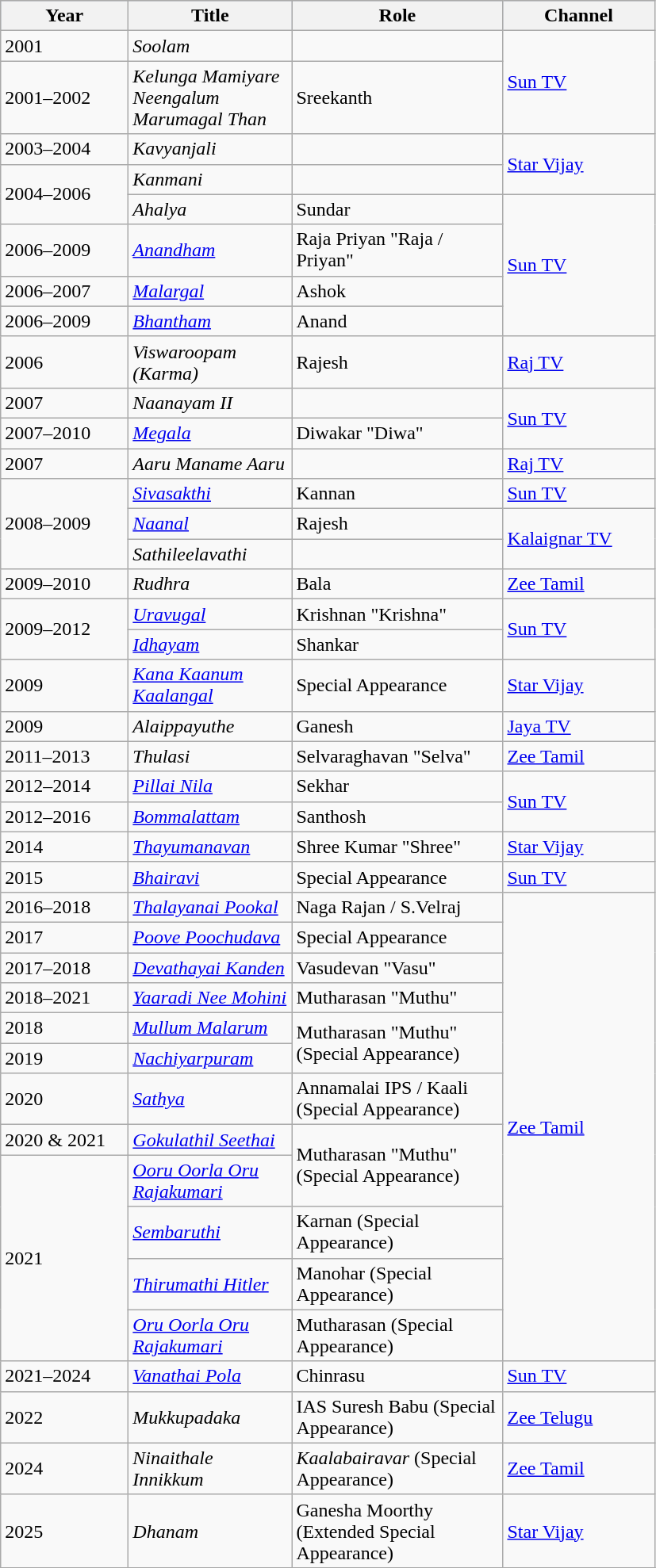<table class="wikitable sortable" border="1">
<tr style="background:#B0C4DE;">
<th style="width:100px;">Year</th>
<th style="width:130px;">Title</th>
<th style="width:170px;">Role</th>
<th style="width:120px;">Channel</th>
</tr>
<tr>
<td>2001</td>
<td><em>Soolam</em></td>
<td></td>
<td rowspan="2"><a href='#'>Sun TV</a></td>
</tr>
<tr>
<td>2001–2002</td>
<td><em>Kelunga Mamiyare Neengalum Marumagal Than</em></td>
<td>Sreekanth</td>
</tr>
<tr>
<td>2003–2004</td>
<td><em>Kavyanjali</em></td>
<td></td>
<td rowspan="2"><a href='#'>Star Vijay</a></td>
</tr>
<tr>
<td rowspan="2">2004–2006</td>
<td><em>Kanmani</em></td>
<td></td>
</tr>
<tr>
<td><em>Ahalya</em></td>
<td>Sundar</td>
<td rowspan="4"><a href='#'>Sun TV</a></td>
</tr>
<tr>
<td>2006–2009</td>
<td><em><a href='#'>Anandham</a></em></td>
<td>Raja Priyan "Raja / Priyan"</td>
</tr>
<tr>
<td>2006–2007</td>
<td><em><a href='#'>Malargal</a></em></td>
<td>Ashok</td>
</tr>
<tr>
<td>2006–2009</td>
<td><em><a href='#'>Bhantham</a></em></td>
<td>Anand</td>
</tr>
<tr>
<td>2006</td>
<td><em>Viswaroopam (Karma)</em></td>
<td>Rajesh</td>
<td><a href='#'>Raj TV</a></td>
</tr>
<tr>
<td>2007</td>
<td><em>Naanayam II</em></td>
<td></td>
<td rowspan="2"><a href='#'>Sun TV</a></td>
</tr>
<tr>
<td>2007–2010</td>
<td><em><a href='#'>Megala</a></em></td>
<td>Diwakar "Diwa"</td>
</tr>
<tr>
<td>2007</td>
<td><em>Aaru Maname Aaru</em></td>
<td></td>
<td><a href='#'>Raj TV</a></td>
</tr>
<tr>
<td rowspan="3">2008–2009</td>
<td><em><a href='#'>Sivasakthi</a></em></td>
<td>Kannan</td>
<td><a href='#'>Sun TV</a></td>
</tr>
<tr>
<td><em><a href='#'>Naanal</a></em></td>
<td>Rajesh</td>
<td rowspan=2><a href='#'>Kalaignar TV</a></td>
</tr>
<tr>
<td><em>Sathileelavathi</em></td>
<td></td>
</tr>
<tr>
<td>2009–2010</td>
<td><em>Rudhra</em></td>
<td>Bala</td>
<td><a href='#'>Zee Tamil</a></td>
</tr>
<tr>
<td rowspan="2">2009–2012</td>
<td><em><a href='#'>Uravugal</a></em></td>
<td>Krishnan "Krishna"</td>
<td rowspan=2><a href='#'>Sun TV</a></td>
</tr>
<tr>
<td><em><a href='#'>Idhayam</a></em></td>
<td>Shankar</td>
</tr>
<tr>
<td>2009</td>
<td><em><a href='#'>Kana Kaanum Kaalangal</a></em></td>
<td>Special Appearance</td>
<td><a href='#'>Star Vijay</a></td>
</tr>
<tr>
<td>2009</td>
<td><em>Alaippayuthe</em></td>
<td>Ganesh</td>
<td><a href='#'>Jaya TV</a></td>
</tr>
<tr>
<td>2011–2013</td>
<td><em>Thulasi</em></td>
<td>Selvaraghavan "Selva"</td>
<td><a href='#'>Zee Tamil</a></td>
</tr>
<tr>
<td>2012–2014</td>
<td><em><a href='#'>Pillai Nila</a></em></td>
<td>Sekhar</td>
<td rowspan="2"><a href='#'>Sun TV</a></td>
</tr>
<tr>
<td>2012–2016</td>
<td><em><a href='#'>Bommalattam</a></em></td>
<td>Santhosh</td>
</tr>
<tr>
<td>2014</td>
<td><em><a href='#'>Thayumanavan</a></em></td>
<td>Shree Kumar "Shree"</td>
<td><a href='#'>Star Vijay</a></td>
</tr>
<tr>
<td>2015</td>
<td><em><a href='#'>Bhairavi</a></em></td>
<td>Special Appearance</td>
<td><a href='#'>Sun TV</a></td>
</tr>
<tr>
<td>2016–2018</td>
<td><em><a href='#'>Thalayanai Pookal</a></em></td>
<td>Naga Rajan / S.Velraj</td>
<td rowspan=12><a href='#'>Zee Tamil</a></td>
</tr>
<tr>
<td>2017</td>
<td><em><a href='#'>Poove Poochudava</a></em></td>
<td>Special Appearance</td>
</tr>
<tr>
<td>2017–2018</td>
<td><em><a href='#'>Devathayai Kanden</a></em></td>
<td>Vasudevan "Vasu"</td>
</tr>
<tr>
<td>2018–2021</td>
<td><em><a href='#'>Yaaradi Nee Mohini</a></em></td>
<td>Mutharasan "Muthu"</td>
</tr>
<tr>
<td>2018</td>
<td><em><a href='#'>Mullum Malarum</a></em></td>
<td rowspan="2">Mutharasan "Muthu"  (Special Appearance)</td>
</tr>
<tr>
<td>2019</td>
<td><em><a href='#'>Nachiyarpuram</a></em></td>
</tr>
<tr>
<td>2020</td>
<td><em><a href='#'>Sathya</a></em></td>
<td>Annamalai IPS / Kaali (Special Appearance)</td>
</tr>
<tr>
<td>2020 & 2021</td>
<td><em><a href='#'>Gokulathil Seethai</a></em></td>
<td rowspan="2">Mutharasan "Muthu" (Special Appearance)</td>
</tr>
<tr>
<td rowspan="4">2021</td>
<td><em><a href='#'>Ooru Oorla Oru Rajakumari</a></em></td>
</tr>
<tr>
<td><em><a href='#'>Sembaruthi</a></em></td>
<td>Karnan (Special Appearance)</td>
</tr>
<tr>
<td><em><a href='#'>Thirumathi Hitler</a></em></td>
<td>Manohar (Special Appearance)</td>
</tr>
<tr>
<td><em><a href='#'>Oru Oorla Oru Rajakumari</a></em></td>
<td>Mutharasan (Special Appearance)</td>
</tr>
<tr>
<td>2021–2024</td>
<td><em><a href='#'>Vanathai Pola</a></em></td>
<td>Chinrasu</td>
<td><a href='#'>Sun TV</a></td>
</tr>
<tr>
<td>2022</td>
<td><em>Mukkupadaka</em></td>
<td>IAS Suresh Babu (Special Appearance)</td>
<td><a href='#'>Zee Telugu</a></td>
</tr>
<tr>
<td>2024</td>
<td><em>Ninaithale Innikkum</em></td>
<td><em>Kaalabairavar</em> (Special Appearance)</td>
<td><a href='#'>Zee Tamil</a></td>
</tr>
<tr>
<td>2025</td>
<td><em>Dhanam</em></td>
<td>Ganesha Moorthy (Extended Special Appearance)</td>
<td><a href='#'>Star Vijay</a></td>
</tr>
<tr>
</tr>
</table>
